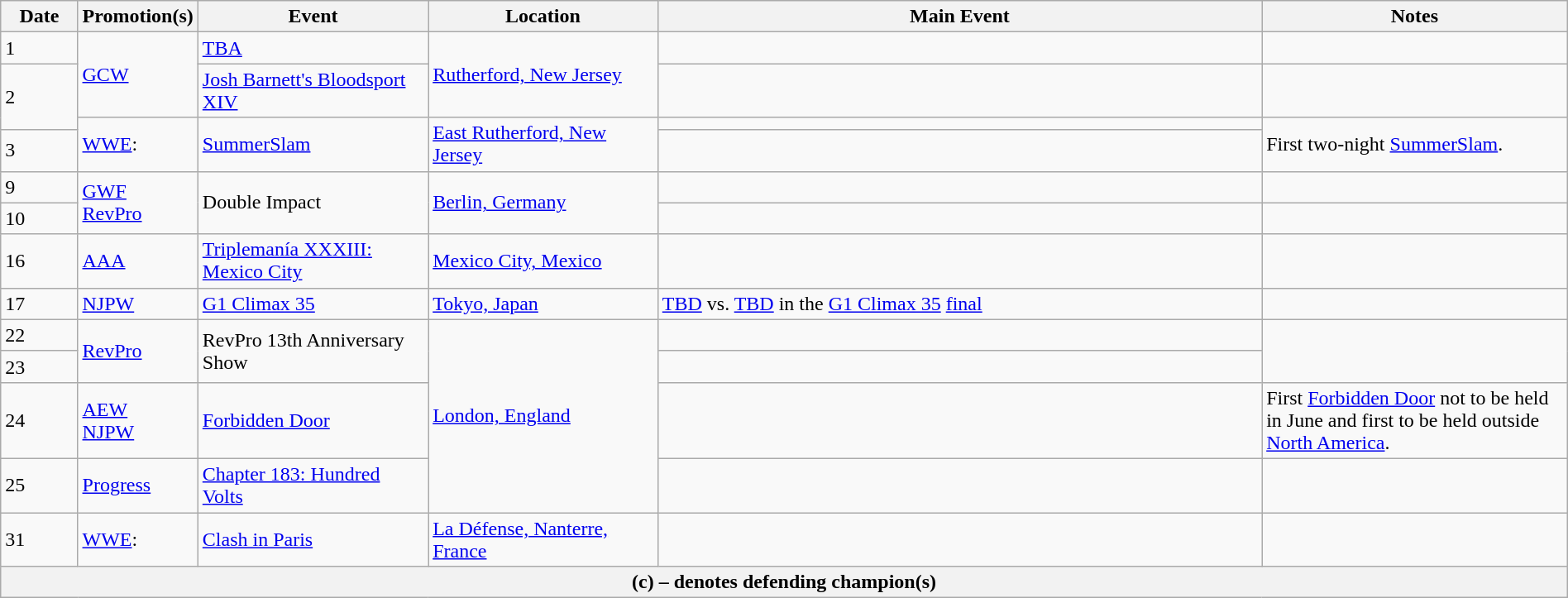<table class="wikitable" style="width:100%;">
<tr>
<th width="5%">Date</th>
<th width="5%">Promotion(s)</th>
<th style="width:15%;">Event</th>
<th style="width:15%;">Location</th>
<th style="width:40%;">Main Event</th>
<th style="width:20%;">Notes</th>
</tr>
<tr>
<td>1</td>
<td rowspan=2><a href='#'>GCW</a></td>
<td><a href='#'>TBA</a></td>
<td rowspan=2><a href='#'>Rutherford, New Jersey</a></td>
<td></td>
<td></td>
</tr>
<tr>
<td rowspan=2>2</td>
<td><a href='#'>Josh Barnett's Bloodsport XIV</a></td>
<td></td>
<td></td>
</tr>
<tr>
<td rowspan=2><a href='#'>WWE</a>:</td>
<td rowspan=2><a href='#'>SummerSlam</a></td>
<td rowspan=2><a href='#'>East Rutherford, New Jersey</a></td>
<td></td>
<td rowspan=2>First two-night <a href='#'>SummerSlam</a>.</td>
</tr>
<tr>
<td>3</td>
<td></td>
</tr>
<tr>
<td>9</td>
<td rowspan=2><a href='#'>GWF</a><br><a href='#'>RevPro</a></td>
<td rowspan=2>Double Impact</td>
<td rowspan=2><a href='#'>Berlin, Germany</a></td>
<td></td>
<td></td>
</tr>
<tr>
<td>10</td>
<td></td>
</tr>
<tr>
<td>16</td>
<td><a href='#'>AAA</a></td>
<td><a href='#'>Triplemanía XXXIII: Mexico City</a></td>
<td><a href='#'>Mexico City, Mexico</a></td>
<td></td>
<td></td>
</tr>
<tr>
<td>17</td>
<td><a href='#'>NJPW</a></td>
<td><a href='#'>G1 Climax 35</a><br></td>
<td><a href='#'>Tokyo, Japan</a></td>
<td><a href='#'>TBD</a> vs. <a href='#'>TBD</a> in the <a href='#'>G1 Climax 35</a> <a href='#'>final</a></td>
<td></td>
</tr>
<tr>
<td>22</td>
<td rowspan="2"><a href='#'>RevPro</a></td>
<td rowspan="2">RevPro 13th Anniversary Show</td>
<td rowspan="4"><a href='#'>London, England</a></td>
<td></td>
<td rowspan="2"></td>
</tr>
<tr>
<td>23</td>
<td></td>
</tr>
<tr>
<td>24</td>
<td><a href='#'>AEW</a><br><a href='#'>NJPW</a></td>
<td><a href='#'>Forbidden Door</a></td>
<td></td>
<td>First <a href='#'>Forbidden Door</a> not to be held in June and first to be held outside <a href='#'>North America</a>.</td>
</tr>
<tr>
<td>25</td>
<td><a href='#'>Progress</a></td>
<td><a href='#'>Chapter 183: Hundred Volts</a></td>
<td></td>
<td></td>
</tr>
<tr>
<td>31</td>
<td><a href='#'>WWE</a>:</td>
<td><a href='#'>Clash in Paris</a></td>
<td><a href='#'>La Défense, Nanterre, France</a></td>
<td></td>
<td></td>
</tr>
<tr>
<th colspan="6">(c) – denotes defending champion(s)</th>
</tr>
</table>
